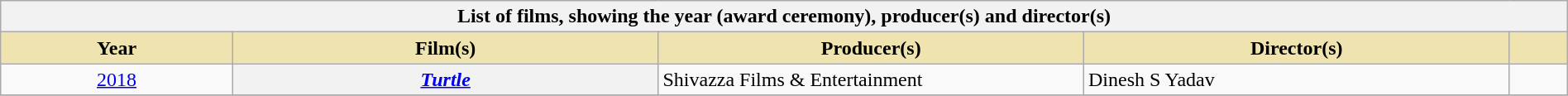<table class="wikitable plainrowheaders" style="width:100%">
<tr>
<th colspan="5">List of films, showing the year (award ceremony), producer(s) and director(s)</th>
</tr>
<tr>
<th scope="col" style="background-color:#EFE4B0;width:12%;">Year</th>
<th scope="col" style="background-color:#EFE4B0;width:22%;">Film(s)</th>
<th scope="col" style="background-color:#EFE4B0;width:22%;">Producer(s)</th>
<th scope="col" style="background-color:#EFE4B0;width:22%;">Director(s)</th>
<th scope="col" style="background-color:#EFE4B0;width:3%;" class="unsortable"></th>
</tr>
<tr>
<td style="text-align:center;"><a href='#'>2018<br></a></td>
<th scope="row"><em><a href='#'>Turtle</a></em></th>
<td>Shivazza Films & Entertainment</td>
<td>Dinesh S Yadav</td>
<td align="center"></td>
</tr>
<tr>
</tr>
</table>
